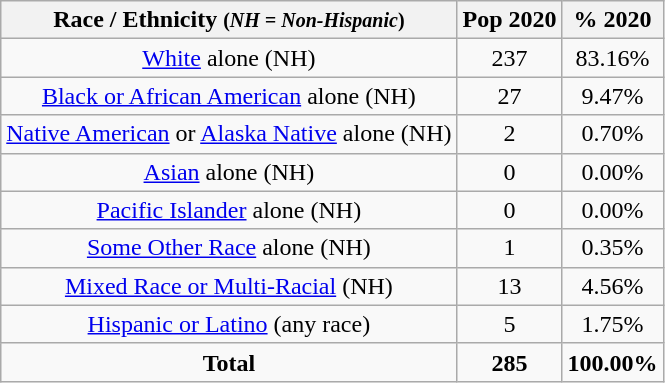<table class="wikitable" style="text-align:center;">
<tr>
<th>Race / Ethnicity <small>(<em>NH = Non-Hispanic</em>)</small></th>
<th>Pop 2020</th>
<th>% 2020</th>
</tr>
<tr>
<td><a href='#'>White</a> alone (NH)</td>
<td>237</td>
<td>83.16%</td>
</tr>
<tr>
<td><a href='#'>Black or African American</a> alone (NH)</td>
<td>27</td>
<td>9.47%</td>
</tr>
<tr>
<td><a href='#'>Native American</a> or <a href='#'>Alaska Native</a> alone (NH)</td>
<td>2</td>
<td>0.70%</td>
</tr>
<tr>
<td><a href='#'>Asian</a> alone (NH)</td>
<td>0</td>
<td>0.00%</td>
</tr>
<tr>
<td><a href='#'>Pacific Islander</a> alone (NH)</td>
<td>0</td>
<td>0.00%</td>
</tr>
<tr>
<td><a href='#'>Some Other Race</a> alone (NH)</td>
<td>1</td>
<td>0.35%</td>
</tr>
<tr>
<td><a href='#'>Mixed Race or Multi-Racial</a> (NH)</td>
<td>13</td>
<td>4.56%</td>
</tr>
<tr>
<td><a href='#'>Hispanic or Latino</a> (any race)</td>
<td>5</td>
<td>1.75%</td>
</tr>
<tr>
<td><strong>Total</strong></td>
<td><strong>285</strong></td>
<td><strong>100.00%</strong></td>
</tr>
</table>
